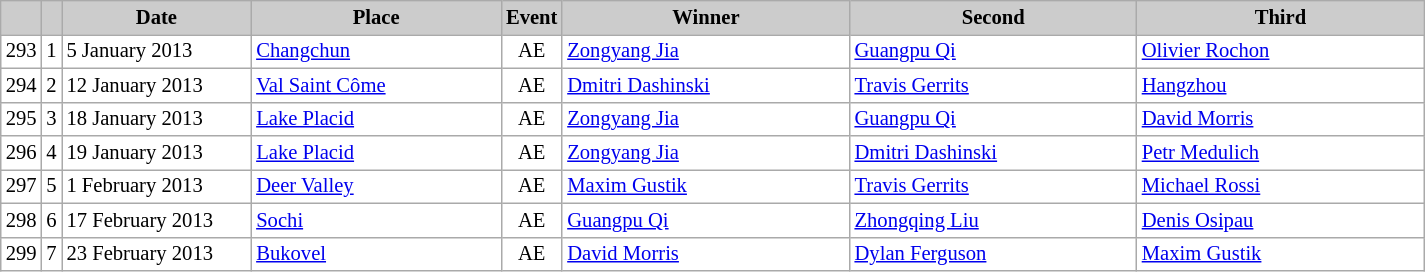<table class="wikitable plainrowheaders" style="background:#fff; font-size:86%; line-height:16px; border:grey solid 1px; border-collapse:collapse;">
<tr style="background:#ccc; text-align:center;">
<th scope="col" style="background:#ccc; width=20 px;"></th>
<th scope="col" style="background:#ccc; width=30 px;"></th>
<th scope="col" style="background:#ccc; width:120px;">Date</th>
<th scope="col" style="background:#ccc; width:160px;">Place</th>
<th scope="col" style="background:#ccc; width:15px;">Event</th>
<th scope="col" style="background:#ccc; width:185px;">Winner</th>
<th scope="col" style="background:#ccc; width:185px;">Second</th>
<th scope="col" style="background:#ccc; width:185px;">Third</th>
</tr>
<tr>
<td align=center>293</td>
<td align=center>1</td>
<td>5 January 2013</td>
<td> <a href='#'>Changchun</a></td>
<td align=center>AE</td>
<td> <a href='#'>Zongyang Jia</a></td>
<td> <a href='#'>Guangpu Qi</a></td>
<td> <a href='#'>Olivier Rochon</a></td>
</tr>
<tr>
<td align=center>294</td>
<td align=center>2</td>
<td>12 January 2013</td>
<td> <a href='#'>Val Saint Côme</a></td>
<td align=center>AE</td>
<td> <a href='#'>Dmitri Dashinski</a></td>
<td> <a href='#'>Travis Gerrits</a></td>
<td> <a href='#'>Hangzhou</a></td>
</tr>
<tr>
<td align=center>295</td>
<td align=center>3</td>
<td>18 January 2013</td>
<td> <a href='#'>Lake Placid</a></td>
<td align=center>AE</td>
<td> <a href='#'>Zongyang Jia</a></td>
<td> <a href='#'>Guangpu Qi</a></td>
<td> <a href='#'>David Morris</a></td>
</tr>
<tr>
<td align=center>296</td>
<td align=center>4</td>
<td>19 January 2013</td>
<td> <a href='#'>Lake Placid</a></td>
<td align=center>AE</td>
<td> <a href='#'>Zongyang Jia</a></td>
<td> <a href='#'>Dmitri Dashinski</a></td>
<td> <a href='#'>Petr Medulich</a></td>
</tr>
<tr>
<td align=center>297</td>
<td align=center>5</td>
<td>1 February 2013</td>
<td> <a href='#'>Deer Valley</a></td>
<td align=center>AE</td>
<td> <a href='#'>Maxim Gustik</a></td>
<td> <a href='#'>Travis Gerrits</a></td>
<td> <a href='#'>Michael Rossi</a></td>
</tr>
<tr>
<td align=center>298</td>
<td align=center>6</td>
<td>17 February 2013</td>
<td> <a href='#'>Sochi</a></td>
<td align=center>AE</td>
<td> <a href='#'>Guangpu Qi</a></td>
<td> <a href='#'>Zhongqing Liu</a></td>
<td> <a href='#'>Denis Osipau</a></td>
</tr>
<tr>
<td align=center>299</td>
<td align=center>7</td>
<td>23 February 2013</td>
<td> <a href='#'>Bukovel</a></td>
<td align=center>AE</td>
<td> <a href='#'>David Morris</a></td>
<td> <a href='#'>Dylan Ferguson</a></td>
<td> <a href='#'>Maxim Gustik</a></td>
</tr>
</table>
